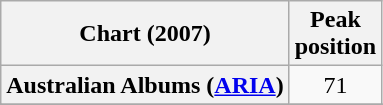<table class="wikitable sortable plainrowheaders">
<tr>
<th scope="col">Chart (2007)</th>
<th scope="col">Peak<br>position</th>
</tr>
<tr>
<th scope="row">Australian Albums (<a href='#'>ARIA</a>)</th>
<td style="text-align:center;">71</td>
</tr>
<tr>
</tr>
<tr>
</tr>
<tr>
</tr>
<tr>
</tr>
<tr>
</tr>
<tr>
</tr>
<tr>
</tr>
<tr>
</tr>
<tr>
</tr>
<tr>
</tr>
<tr>
</tr>
<tr>
</tr>
<tr>
</tr>
</table>
